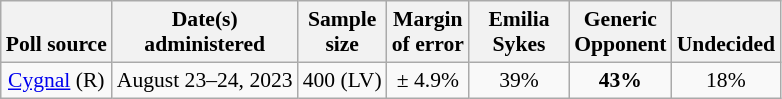<table class="wikitable" style="font-size:90%;text-align:center;">
<tr valign=bottom>
<th>Poll source</th>
<th>Date(s)<br>administered</th>
<th>Sample<br>size</th>
<th>Margin<br>of error</th>
<th style="width:60px;">Emilia<br>Sykes</th>
<th style="width:60px;">Generic<br>Opponent</th>
<th>Undecided</th>
</tr>
<tr>
<td><a href='#'>Cygnal</a> (R)</td>
<td>August 23–24, 2023</td>
<td>400 (LV)</td>
<td>± 4.9%</td>
<td>39%</td>
<td><strong>43%</strong></td>
<td>18%</td>
</tr>
</table>
